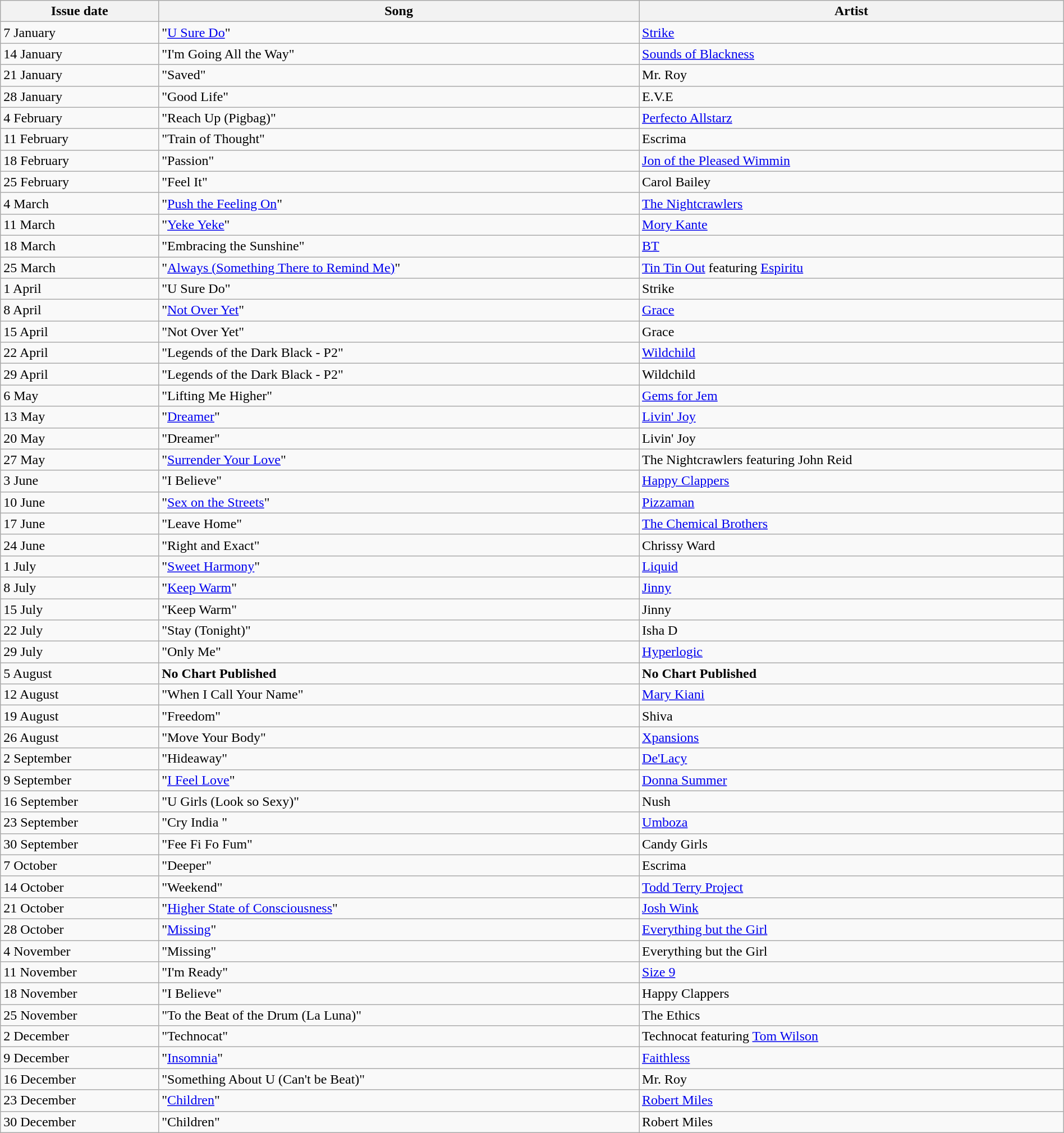<table width="100%" class=wikitable>
<tr>
<th>Issue date</th>
<th>Song</th>
<th>Artist</th>
</tr>
<tr>
<td>7 January</td>
<td>"<a href='#'>U Sure Do</a>"</td>
<td><a href='#'>Strike</a></td>
</tr>
<tr>
<td>14 January</td>
<td>"I'm Going All the Way"</td>
<td><a href='#'>Sounds of Blackness</a></td>
</tr>
<tr>
<td>21 January</td>
<td>"Saved"</td>
<td>Mr. Roy</td>
</tr>
<tr>
<td>28 January</td>
<td>"Good Life"</td>
<td>E.V.E</td>
</tr>
<tr>
<td>4 February</td>
<td>"Reach Up (Pigbag)"</td>
<td><a href='#'>Perfecto Allstarz</a></td>
</tr>
<tr>
<td>11 February</td>
<td>"Train of Thought"</td>
<td>Escrima</td>
</tr>
<tr>
<td>18 February</td>
<td>"Passion"</td>
<td><a href='#'>Jon of the Pleased Wimmin</a></td>
</tr>
<tr>
<td>25 February</td>
<td>"Feel It"</td>
<td>Carol Bailey</td>
</tr>
<tr>
<td>4 March</td>
<td>"<a href='#'>Push the Feeling On</a>"</td>
<td><a href='#'>The Nightcrawlers</a></td>
</tr>
<tr>
<td>11 March</td>
<td>"<a href='#'>Yeke Yeke</a>"</td>
<td><a href='#'>Mory Kante</a></td>
</tr>
<tr>
<td>18 March</td>
<td>"Embracing the Sunshine"</td>
<td><a href='#'>BT</a></td>
</tr>
<tr>
<td>25 March</td>
<td>"<a href='#'>Always (Something There to Remind Me)</a>"</td>
<td><a href='#'>Tin Tin Out</a> featuring <a href='#'>Espiritu</a></td>
</tr>
<tr>
<td>1 April</td>
<td>"U Sure Do"</td>
<td>Strike</td>
</tr>
<tr>
<td>8 April</td>
<td>"<a href='#'>Not Over Yet</a>"</td>
<td><a href='#'>Grace</a></td>
</tr>
<tr>
<td>15 April</td>
<td>"Not Over Yet"</td>
<td>Grace</td>
</tr>
<tr>
<td>22 April</td>
<td>"Legends of the Dark Black - P2"</td>
<td><a href='#'>Wildchild</a></td>
</tr>
<tr>
<td>29 April</td>
<td>"Legends of the Dark Black - P2"</td>
<td>Wildchild</td>
</tr>
<tr>
<td>6 May</td>
<td>"Lifting Me Higher"</td>
<td><a href='#'>Gems for Jem</a></td>
</tr>
<tr>
<td>13 May</td>
<td>"<a href='#'>Dreamer</a>"</td>
<td><a href='#'>Livin' Joy</a></td>
</tr>
<tr>
<td>20 May</td>
<td>"Dreamer"</td>
<td>Livin' Joy</td>
</tr>
<tr>
<td>27 May</td>
<td>"<a href='#'>Surrender Your Love</a>"</td>
<td>The Nightcrawlers featuring John Reid</td>
</tr>
<tr>
<td>3 June</td>
<td>"I Believe"</td>
<td><a href='#'>Happy Clappers</a></td>
</tr>
<tr>
<td>10 June</td>
<td>"<a href='#'>Sex on the Streets</a>"</td>
<td><a href='#'>Pizzaman</a></td>
</tr>
<tr>
<td>17 June</td>
<td>"Leave Home"</td>
<td><a href='#'>The Chemical Brothers</a></td>
</tr>
<tr>
<td>24 June</td>
<td>"Right and Exact"</td>
<td>Chrissy Ward</td>
</tr>
<tr>
<td>1 July</td>
<td>"<a href='#'>Sweet Harmony</a>"</td>
<td><a href='#'>Liquid</a></td>
</tr>
<tr>
<td>8 July</td>
<td>"<a href='#'>Keep Warm</a>"</td>
<td><a href='#'>Jinny</a></td>
</tr>
<tr>
<td>15 July</td>
<td>"Keep Warm"</td>
<td>Jinny</td>
</tr>
<tr>
<td>22 July</td>
<td>"Stay (Tonight)"</td>
<td>Isha D</td>
</tr>
<tr>
<td>29 July</td>
<td>"Only Me"</td>
<td><a href='#'>Hyperlogic</a></td>
</tr>
<tr>
<td>5 August</td>
<td><strong>No Chart Published</strong></td>
<td><strong>No Chart Published</strong></td>
</tr>
<tr>
<td>12 August</td>
<td>"When I Call Your Name"</td>
<td><a href='#'>Mary Kiani</a></td>
</tr>
<tr>
<td>19 August</td>
<td>"Freedom"</td>
<td>Shiva</td>
</tr>
<tr>
<td>26 August</td>
<td>"Move Your Body"</td>
<td><a href='#'>Xpansions</a></td>
</tr>
<tr>
<td>2 September</td>
<td>"Hideaway"</td>
<td><a href='#'>De'Lacy</a></td>
</tr>
<tr>
<td>9 September</td>
<td>"<a href='#'>I Feel Love</a>"</td>
<td><a href='#'>Donna Summer</a></td>
</tr>
<tr>
<td>16 September</td>
<td>"U Girls (Look so Sexy)"</td>
<td>Nush</td>
</tr>
<tr>
<td>23 September</td>
<td>"Cry India "</td>
<td><a href='#'>Umboza</a></td>
</tr>
<tr>
<td>30 September</td>
<td>"Fee Fi Fo Fum"</td>
<td>Candy Girls</td>
</tr>
<tr>
<td>7 October</td>
<td>"Deeper"</td>
<td>Escrima</td>
</tr>
<tr>
<td>14 October</td>
<td>"Weekend"</td>
<td><a href='#'>Todd Terry Project</a></td>
</tr>
<tr>
<td>21 October</td>
<td>"<a href='#'>Higher State of Consciousness</a>"</td>
<td><a href='#'>Josh Wink</a></td>
</tr>
<tr>
<td>28 October</td>
<td>"<a href='#'>Missing</a>"</td>
<td><a href='#'>Everything but the Girl</a></td>
</tr>
<tr>
<td>4 November</td>
<td>"Missing"</td>
<td>Everything but the Girl</td>
</tr>
<tr>
<td>11 November</td>
<td>"I'm Ready"</td>
<td><a href='#'>Size 9</a></td>
</tr>
<tr>
<td>18 November</td>
<td>"I Believe"</td>
<td>Happy Clappers</td>
</tr>
<tr>
<td>25 November</td>
<td>"To the Beat of the Drum (La Luna)"</td>
<td>The Ethics</td>
</tr>
<tr>
<td>2 December</td>
<td>"Technocat"</td>
<td>Technocat featuring <a href='#'>Tom Wilson</a></td>
</tr>
<tr>
<td>9 December</td>
<td>"<a href='#'>Insomnia</a>"</td>
<td><a href='#'>Faithless</a></td>
</tr>
<tr>
<td>16 December</td>
<td>"Something About U (Can't be Beat)"</td>
<td>Mr. Roy</td>
</tr>
<tr>
<td>23 December</td>
<td>"<a href='#'>Children</a>"</td>
<td><a href='#'>Robert Miles</a></td>
</tr>
<tr>
<td>30 December</td>
<td>"Children"</td>
<td>Robert Miles</td>
</tr>
</table>
